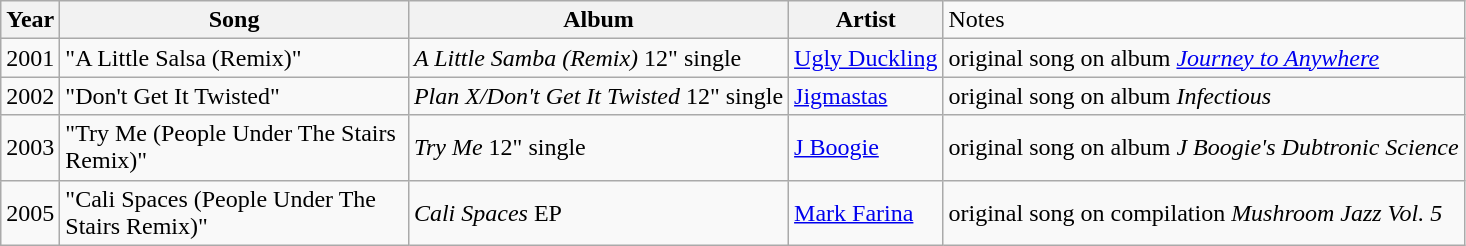<table class="wikitable">
<tr>
<th>Year</th>
<th width="225">Song</th>
<th>Album</th>
<th>Artist</th>
<td>Notes</td>
</tr>
<tr>
<td>2001</td>
<td>"A Little Salsa (Remix)"</td>
<td><em>A Little Samba (Remix)</em> 12" single</td>
<td><a href='#'>Ugly Duckling</a></td>
<td>original song on album <em><a href='#'>Journey to Anywhere</a></em></td>
</tr>
<tr>
<td>2002</td>
<td>"Don't Get It Twisted"</td>
<td><em>Plan X/Don't Get It Twisted</em> 12" single</td>
<td><a href='#'>Jigmastas</a></td>
<td>original song on album <em>Infectious</em></td>
</tr>
<tr>
<td>2003</td>
<td>"Try Me (People Under The Stairs Remix)"</td>
<td><em>Try Me</em> 12" single</td>
<td><a href='#'>J Boogie</a></td>
<td>original song on album <em>J Boogie's Dubtronic Science</em></td>
</tr>
<tr>
<td>2005</td>
<td>"Cali Spaces (People Under The Stairs Remix)"</td>
<td><em>Cali Spaces</em> EP</td>
<td><a href='#'>Mark Farina</a></td>
<td>original song on compilation <em>Mushroom Jazz Vol. 5</em></td>
</tr>
</table>
